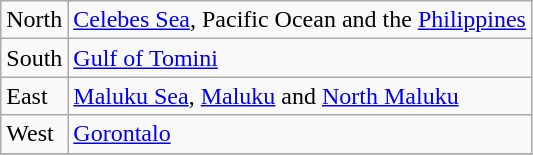<table class="sortable wikitable">
<tr>
<td>North</td>
<td><a href='#'>Celebes Sea</a>, Pacific Ocean and the <a href='#'>Philippines</a></td>
</tr>
<tr>
<td>South</td>
<td><a href='#'>Gulf of Tomini</a></td>
</tr>
<tr>
<td>East</td>
<td><a href='#'>Maluku Sea</a>, <a href='#'>Maluku</a> and <a href='#'>North Maluku</a></td>
</tr>
<tr>
<td>West</td>
<td><a href='#'>Gorontalo</a></td>
</tr>
<tr>
</tr>
</table>
